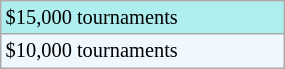<table class="wikitable"  style="font-size:85%; width:15%;">
<tr style="background:#afeeee;">
<td>$15,000 tournaments</td>
</tr>
<tr style="background:#f0f8ff;">
<td>$10,000 tournaments</td>
</tr>
</table>
